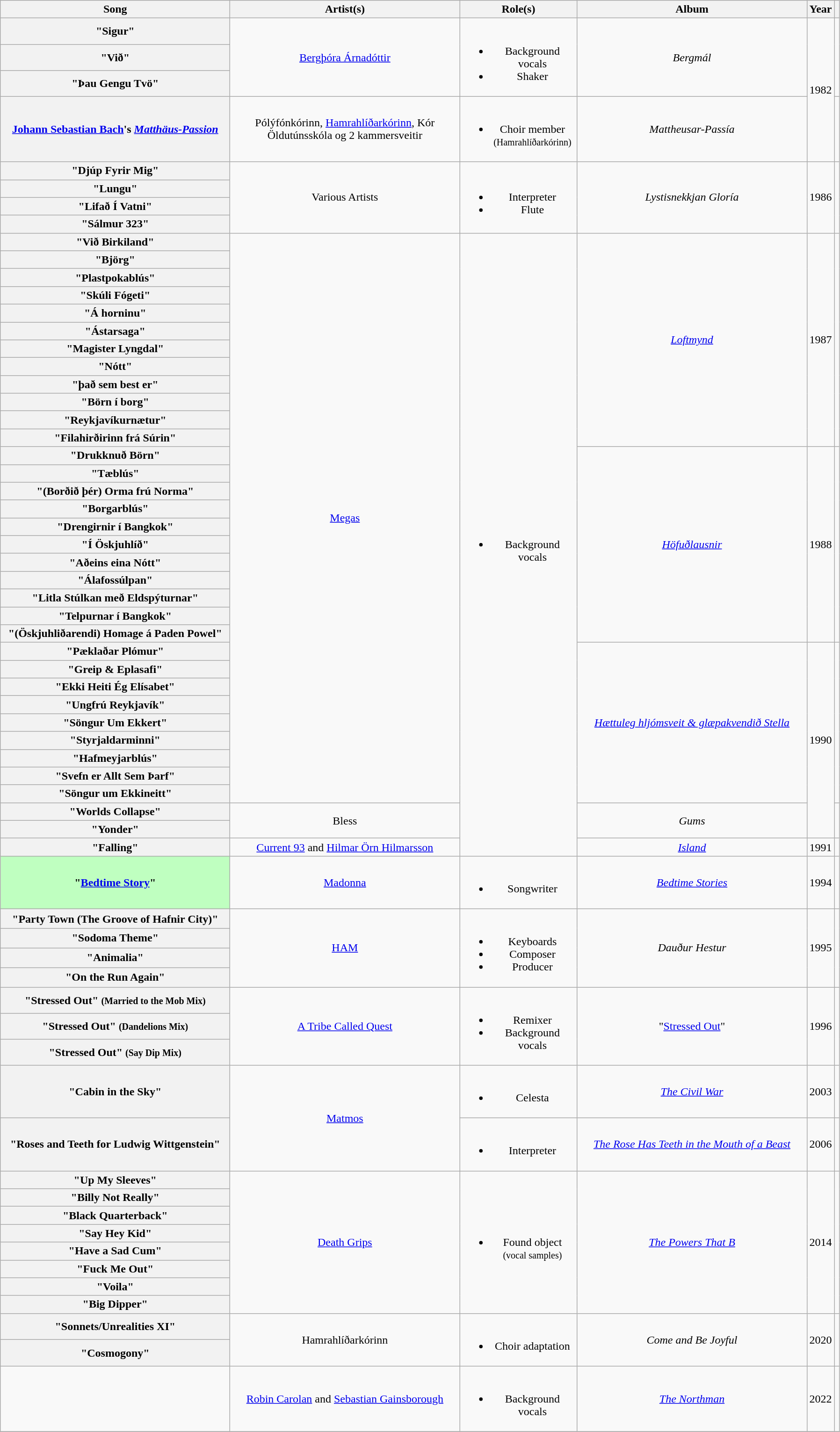<table class="wikitable plainrowheaders" style="text-align:center;">
<tr>
<th scope="col" class="unsortable" style="width:20em;">Song</th>
<th scope="col" class="unsortable" style="width:20em;">Artist(s)</th>
<th scope="col" class="unsortable" style="width:10em;">Role(s)</th>
<th scope="col" class="unsortable" style="width:20em;">Album</th>
<th scope="col" class="unsortable">Year</th>
<th scope="col" class="unsortable"></th>
</tr>
<tr>
<th scope="row">"Sigur"</th>
<td rowspan="3"><a href='#'>Bergþóra Árnadóttir</a></td>
<td rowspan="3"><br><ul><li>Background vocals</li><li>Shaker</li></ul></td>
<td rowspan="3"><em>Bergmál</em></td>
<td rowspan="4">1982</td>
<td rowspan="3"></td>
</tr>
<tr>
<th scope="row">"Við"</th>
</tr>
<tr>
<th scope="row">"Þau Gengu Tvö"</th>
</tr>
<tr>
<th scope="row"><a href='#'>Johann Sebastian Bach</a>'s <em><a href='#'>Matthäus-Passion</a></em></th>
<td>Pólýfónkórinn, <a href='#'>Hamrahlíðarkórinn</a>, Kór Öldutúnsskóla og 2 kammersveitir</td>
<td><br><ul><li>Choir member <small>(Hamrahlíðarkórinn)</small></li></ul></td>
<td><em>Mattheusar-Passía</em></td>
<td></td>
</tr>
<tr>
<th scope="row">"Djúp Fyrir Mig"</th>
<td rowspan="4">Various Artists</td>
<td rowspan="4"><br><ul><li>Interpreter</li><li>Flute</li></ul></td>
<td rowspan="4"><em>Lystisnekkjan Gloría</em></td>
<td rowspan="4">1986</td>
<td rowspan="4"></td>
</tr>
<tr>
<th scope="row">"Lungu"</th>
</tr>
<tr>
<th scope="row">"Lifað Í Vatni"</th>
</tr>
<tr>
<th scope="row">"Sálmur 323"</th>
</tr>
<tr>
<th scope="row">"Við Birkiland"</th>
<td rowspan="32"><a href='#'>Megas</a></td>
<td rowspan="35"><br><ul><li>Background vocals</li></ul></td>
<td rowspan="12"><em><a href='#'>Loftmynd</a></em></td>
<td rowspan="12">1987</td>
<td rowspan="12"><br></td>
</tr>
<tr>
<th scope="row">"Björg"</th>
</tr>
<tr>
<th scope="row">"Plastpokablús"</th>
</tr>
<tr>
<th scope="row">"Skúli Fógeti"</th>
</tr>
<tr>
<th scope="row">"Á horninu"</th>
</tr>
<tr>
<th scope="row">"Ástarsaga"</th>
</tr>
<tr>
<th scope="row">"Magister Lyngdal"</th>
</tr>
<tr>
<th scope="row">"Nótt"</th>
</tr>
<tr>
<th scope="row">"það sem best er"</th>
</tr>
<tr>
<th scope="row">"Börn í borg"</th>
</tr>
<tr>
<th scope="row">"Reykjavíkurnætur"</th>
</tr>
<tr>
<th scope="row">"Filahirðirinn frá Súrin"</th>
</tr>
<tr>
<th scope="row">"Drukknuð Börn"</th>
<td rowspan="11"><em><a href='#'>Höfuðlausnir</a></em></td>
<td rowspan="11">1988</td>
<td rowspan="11"><br></td>
</tr>
<tr>
<th scope="row">"Tæblús"</th>
</tr>
<tr>
<th scope="row">"(Borðið þér) Orma frú Norma"</th>
</tr>
<tr>
<th scope="row">"Borgarblús"</th>
</tr>
<tr>
<th scope="row">"Drengirnir í Bangkok"</th>
</tr>
<tr>
<th scope="row">"Í Öskjuhlíð"</th>
</tr>
<tr>
<th scope="row">"Aðeins eina Nótt"</th>
</tr>
<tr>
<th scope="row">"Álafossúlpan"</th>
</tr>
<tr>
<th scope="row">"Litla Stúlkan með Eldspýturnar"</th>
</tr>
<tr>
<th scope="row">"Telpurnar í Bangkok"</th>
</tr>
<tr>
<th scope="row">"(Öskjuhliðarendi) Homage á Paden Powel"</th>
</tr>
<tr>
<th scope="row">"Pæklaðar Plómur"</th>
<td rowspan="9"><em><a href='#'>Hættuleg hljómsveit & glæpakvendið Stella</a></em></td>
<td rowspan="11">1990</td>
<td rowspan="9"><br></td>
</tr>
<tr>
<th scope="row">"Greip & Eplasafi"</th>
</tr>
<tr>
<th scope="row">"Ekki Heiti Ég Elísabet"</th>
</tr>
<tr>
<th scope="row">"Ungfrú Reykjavík"</th>
</tr>
<tr>
<th scope="row">"Söngur Um Ekkert"</th>
</tr>
<tr>
<th scope="row">"Styrjaldarminni"</th>
</tr>
<tr>
<th scope="row">"Hafmeyjarblús"</th>
</tr>
<tr>
<th scope="row">"Svefn er Allt Sem Þarf"</th>
</tr>
<tr>
<th scope="row">"Söngur um Ekkineitt"</th>
</tr>
<tr>
<th scope="row">"Worlds Collapse"</th>
<td rowspan="2">Bless</td>
<td rowspan="2"><em>Gums</em></td>
<td rowspan="2"><br></td>
</tr>
<tr>
<th scope="row">"Yonder"</th>
</tr>
<tr>
<th scope="row">"Falling"</th>
<td><a href='#'>Current 93</a> and <a href='#'>Hilmar Örn Hilmarsson</a></td>
<td><em><a href='#'>Island</a></em></td>
<td>1991</td>
<td><br></td>
</tr>
<tr>
<th scope="row" style="background:#bfffc0;">"<a href='#'>Bedtime Story</a>" </th>
<td><a href='#'>Madonna</a></td>
<td><br><ul><li>Songwriter</li></ul></td>
<td><em><a href='#'>Bedtime Stories</a></em></td>
<td>1994</td>
<td><br></td>
</tr>
<tr>
<th scope="row">"Party Town (The Groove of Hafnir City)"</th>
<td rowspan="4"><a href='#'>HAM</a></td>
<td rowspan="4"><br><ul><li>Keyboards</li><li>Composer</li><li>Producer</li></ul></td>
<td rowspan="4"><em>Dauður Hestur</em></td>
<td rowspan="4">1995</td>
<td rowspan="4"></td>
</tr>
<tr>
<th scope="row">"Sodoma Theme"</th>
</tr>
<tr>
<th scope="row">"Animalia"</th>
</tr>
<tr>
<th scope="row">"On the Run Again"</th>
</tr>
<tr>
<th scope="row">"Stressed Out" <small>(Married to the Mob Mix)</small></th>
<td rowspan="3"><a href='#'>A Tribe Called Quest</a></td>
<td rowspan="3"><br><ul><li>Remixer</li><li>Background vocals</li></ul></td>
<td rowspan="3">"<a href='#'>Stressed Out</a>"</td>
<td rowspan="3">1996</td>
<td rowspan="3"><br></td>
</tr>
<tr>
<th scope="row">"Stressed Out" <small>(Dandelions Mix)</small></th>
</tr>
<tr>
<th scope="row">"Stressed Out" <small>(Say Dip Mix)</small></th>
</tr>
<tr>
<th scope="row">"Cabin in the Sky"</th>
<td rowspan="2"><a href='#'>Matmos</a></td>
<td><br><ul><li>Celesta</li></ul></td>
<td><em><a href='#'>The Civil War</a></em></td>
<td>2003</td>
<td></td>
</tr>
<tr>
<th scope="row">"Roses and Teeth for Ludwig Wittgenstein"</th>
<td><br><ul><li>Interpreter</li></ul></td>
<td><em><a href='#'>The Rose Has Teeth in the Mouth of a Beast</a></em></td>
<td>2006</td>
<td><br></td>
</tr>
<tr>
<th scope="row">"Up My Sleeves"</th>
<td rowspan="8"><a href='#'>Death Grips</a></td>
<td rowspan="8"><br><ul><li>Found object<br><small>(vocal samples)</small></li></ul></td>
<td rowspan="8"><em><a href='#'>The Powers That B</a></em></td>
<td rowspan="8">2014</td>
<td rowspan="8"><br></td>
</tr>
<tr>
<th scope="row">"Billy Not Really"</th>
</tr>
<tr>
<th scope="row">"Black Quarterback"</th>
</tr>
<tr>
<th scope="row">"Say Hey Kid"</th>
</tr>
<tr>
<th scope="row">"Have a Sad Cum"</th>
</tr>
<tr>
<th scope="row">"Fuck Me Out"</th>
</tr>
<tr>
<th scope="row">"Voila"</th>
</tr>
<tr>
<th scope="row">"Big Dipper"</th>
</tr>
<tr>
<th scope="row">"Sonnets/Unrealities XI"</th>
<td rowspan="2">Hamrahlíðarkórinn</td>
<td rowspan="2"><br><ul><li>Choir adaptation</li></ul></td>
<td rowspan="2"><em>Come and Be Joyful</em></td>
<td rowspan="2">2020</td>
<td rowspan="2"></td>
</tr>
<tr>
<th scope="row">"Cosmogony"</th>
</tr>
<tr>
<td></td>
<td><a href='#'>Robin Carolan</a> and <a href='#'>Sebastian Gainsborough</a></td>
<td><br><ul><li>Background vocals</li></ul></td>
<td><em><a href='#'>The Northman</a></em></td>
<td>2022</td>
<td></td>
</tr>
<tr>
</tr>
</table>
